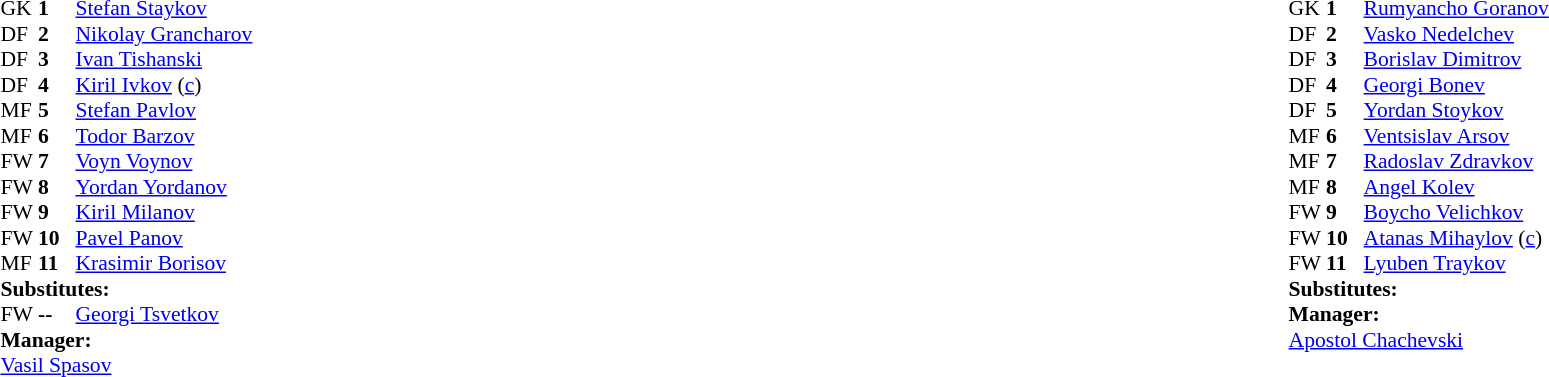<table style="width:100%">
<tr>
<td style="vertical-align:top;width:50%"><br><table style="font-size:90%" cellspacing="0" cellpadding="0">
<tr>
<th width="25"></th>
<th width="25"></th>
</tr>
<tr>
<td>GK</td>
<td><strong>1</strong></td>
<td> <a href='#'>Stefan Staykov</a></td>
</tr>
<tr>
<td>DF</td>
<td><strong>2</strong></td>
<td> <a href='#'>Nikolay Grancharov</a></td>
</tr>
<tr>
<td>DF</td>
<td><strong>3</strong></td>
<td> <a href='#'>Ivan Tishanski</a></td>
</tr>
<tr>
<td>DF</td>
<td><strong>4</strong></td>
<td> <a href='#'>Kiril Ivkov</a> (<a href='#'>c</a>)</td>
</tr>
<tr>
<td>MF</td>
<td><strong>5</strong></td>
<td> <a href='#'>Stefan Pavlov</a></td>
</tr>
<tr>
<td>MF</td>
<td><strong>6</strong></td>
<td> <a href='#'>Todor Barzov</a></td>
</tr>
<tr>
<td>FW</td>
<td><strong>7</strong></td>
<td> <a href='#'>Voyn Voynov</a></td>
</tr>
<tr>
<td>FW</td>
<td><strong>8</strong></td>
<td> <a href='#'>Yordan Yordanov</a></td>
</tr>
<tr>
<td>FW</td>
<td><strong>9</strong></td>
<td> <a href='#'>Kiril Milanov</a></td>
<td></td>
<td></td>
</tr>
<tr>
<td>FW</td>
<td><strong>10</strong></td>
<td> <a href='#'>Pavel Panov</a></td>
</tr>
<tr>
<td>MF</td>
<td><strong>11</strong></td>
<td> <a href='#'>Krasimir Borisov</a></td>
</tr>
<tr>
<td colspan=4><strong>Substitutes:</strong></td>
</tr>
<tr>
<td>FW</td>
<td><strong>--</strong></td>
<td> <a href='#'>Georgi Tsvetkov</a></td>
<td></td>
<td></td>
</tr>
<tr>
<td colspan=4><strong>Manager:</strong></td>
</tr>
<tr>
<td colspan="4"> <a href='#'>Vasil Spasov</a></td>
</tr>
</table>
</td>
<td valign="top"></td>
<td valign="top" width="50%"><br><table cellspacing="0" cellpadding="0" style="font-size:90%;margin:auto">
<tr>
<th width="25"></th>
<th width="25"></th>
</tr>
<tr>
<td>GK</td>
<td><strong>1</strong></td>
<td> <a href='#'>Rumyancho Goranov</a></td>
</tr>
<tr>
<td>DF</td>
<td><strong>2</strong></td>
<td> <a href='#'>Vasko Nedelchev</a></td>
</tr>
<tr>
<td>DF</td>
<td><strong>3</strong></td>
<td> <a href='#'>Borislav Dimitrov</a></td>
</tr>
<tr>
<td>DF</td>
<td><strong>4</strong></td>
<td> <a href='#'>Georgi Bonev</a></td>
</tr>
<tr>
<td>DF</td>
<td><strong>5</strong></td>
<td> <a href='#'>Yordan Stoykov</a></td>
</tr>
<tr>
<td>MF</td>
<td><strong>6</strong></td>
<td> <a href='#'>Ventsislav Arsov</a></td>
</tr>
<tr>
<td>MF</td>
<td><strong>7</strong></td>
<td> <a href='#'>Radoslav Zdravkov</a></td>
</tr>
<tr>
<td>MF</td>
<td><strong>8</strong></td>
<td> <a href='#'>Angel Kolev</a></td>
</tr>
<tr>
<td>FW</td>
<td><strong>9</strong></td>
<td> <a href='#'>Boycho Velichkov</a></td>
</tr>
<tr>
<td>FW</td>
<td><strong>10</strong></td>
<td> <a href='#'>Atanas Mihaylov</a> (<a href='#'>c</a>)</td>
</tr>
<tr>
<td>FW</td>
<td><strong>11</strong></td>
<td> <a href='#'>Lyuben Traykov</a></td>
</tr>
<tr>
<td colspan=4><strong>Substitutes:</strong></td>
</tr>
<tr>
<td colspan=4><strong>Manager:</strong></td>
</tr>
<tr>
<td colspan="4"> <a href='#'>Apostol Chachevski</a></td>
</tr>
</table>
</td>
</tr>
</table>
